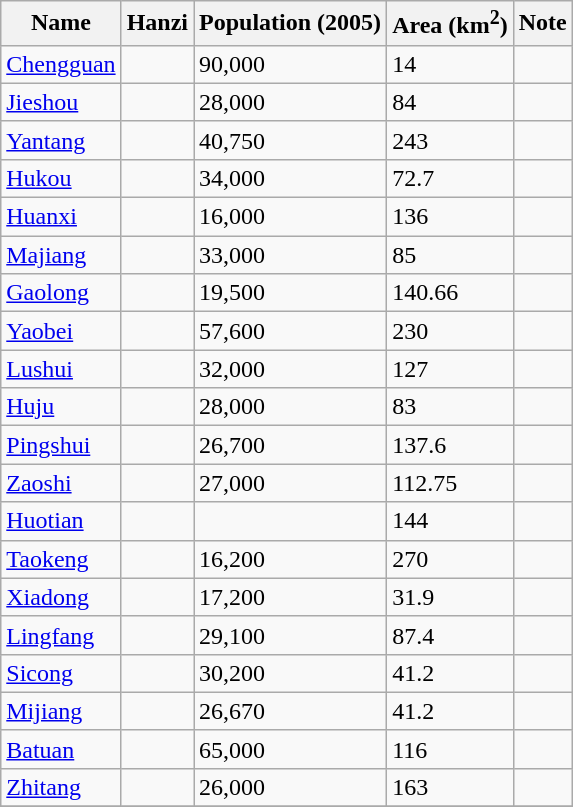<table class="wikitable">
<tr>
<th>Name</th>
<th>Hanzi</th>
<th>Population (2005)</th>
<th>Area (km<sup>2</sup>)</th>
<th>Note</th>
</tr>
<tr>
<td><a href='#'>Chengguan</a></td>
<td></td>
<td>90,000</td>
<td>14</td>
<td></td>
</tr>
<tr>
<td><a href='#'>Jieshou</a></td>
<td></td>
<td>28,000</td>
<td>84</td>
<td></td>
</tr>
<tr>
<td><a href='#'>Yantang</a></td>
<td></td>
<td>40,750</td>
<td>243</td>
<td></td>
</tr>
<tr>
<td><a href='#'>Hukou</a></td>
<td></td>
<td>34,000</td>
<td>72.7</td>
<td></td>
</tr>
<tr>
<td><a href='#'>Huanxi</a></td>
<td></td>
<td>16,000</td>
<td>136</td>
<td></td>
</tr>
<tr>
<td><a href='#'>Majiang</a></td>
<td></td>
<td>33,000</td>
<td>85</td>
<td></td>
</tr>
<tr>
<td><a href='#'>Gaolong</a></td>
<td></td>
<td>19,500</td>
<td>140.66</td>
<td></td>
</tr>
<tr>
<td><a href='#'>Yaobei</a></td>
<td></td>
<td>57,600</td>
<td>230</td>
<td></td>
</tr>
<tr>
<td><a href='#'>Lushui</a></td>
<td></td>
<td>32,000</td>
<td>127</td>
<td></td>
</tr>
<tr>
<td><a href='#'>Huju</a></td>
<td></td>
<td>28,000</td>
<td>83</td>
<td></td>
</tr>
<tr>
<td><a href='#'>Pingshui</a></td>
<td></td>
<td>26,700</td>
<td>137.6</td>
<td></td>
</tr>
<tr>
<td><a href='#'>Zaoshi</a></td>
<td></td>
<td>27,000</td>
<td>112.75</td>
<td></td>
</tr>
<tr>
<td><a href='#'>Huotian</a></td>
<td></td>
<td></td>
<td>144</td>
<td></td>
</tr>
<tr>
<td><a href='#'>Taokeng</a></td>
<td></td>
<td>16,200</td>
<td>270</td>
<td></td>
</tr>
<tr>
<td><a href='#'>Xiadong</a></td>
<td></td>
<td>17,200</td>
<td>31.9</td>
<td></td>
</tr>
<tr>
<td><a href='#'>Lingfang</a></td>
<td></td>
<td>29,100</td>
<td>87.4</td>
<td></td>
</tr>
<tr>
<td><a href='#'>Sicong</a></td>
<td></td>
<td>30,200</td>
<td>41.2</td>
<td></td>
</tr>
<tr>
<td><a href='#'>Mijiang</a></td>
<td></td>
<td>26,670</td>
<td>41.2</td>
<td></td>
</tr>
<tr>
<td><a href='#'>Batuan</a></td>
<td></td>
<td>65,000</td>
<td>116</td>
<td></td>
</tr>
<tr>
<td><a href='#'>Zhitang</a></td>
<td></td>
<td>26,000</td>
<td>163</td>
<td></td>
</tr>
<tr>
</tr>
</table>
